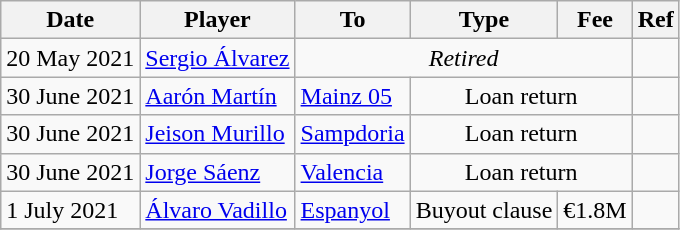<table class="wikitable">
<tr>
<th>Date</th>
<th>Player</th>
<th>To</th>
<th>Type</th>
<th>Fee</th>
<th>Ref</th>
</tr>
<tr>
<td>20 May 2021</td>
<td> <a href='#'>Sergio Álvarez</a></td>
<td colspan=3 align=center><em>Retired</em></td>
<td align=center></td>
</tr>
<tr>
<td>30 June 2021</td>
<td> <a href='#'>Aarón Martín</a></td>
<td> <a href='#'>Mainz 05</a></td>
<td align=center colspan=2>Loan return</td>
<td align=center></td>
</tr>
<tr>
<td>30 June 2021</td>
<td> <a href='#'>Jeison Murillo</a></td>
<td> <a href='#'>Sampdoria</a></td>
<td align=center colspan=2>Loan return</td>
<td align=center></td>
</tr>
<tr>
<td>30 June 2021</td>
<td> <a href='#'>Jorge Sáenz</a></td>
<td><a href='#'>Valencia</a></td>
<td align=center colspan=2>Loan return</td>
<td align=center></td>
</tr>
<tr>
<td>1 July 2021</td>
<td> <a href='#'>Álvaro Vadillo</a></td>
<td><a href='#'>Espanyol</a></td>
<td align=center>Buyout clause</td>
<td align=center>€1.8M</td>
<td align=center></td>
</tr>
<tr>
</tr>
</table>
